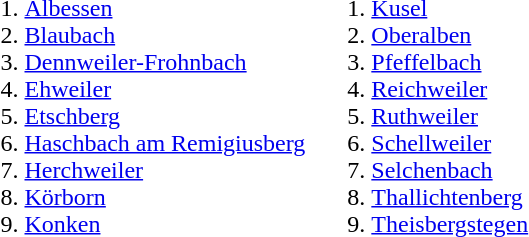<table>
<tr>
<td><br><ol><li><a href='#'>Albessen</a></li><li><a href='#'>Blaubach</a></li><li><a href='#'>Dennweiler-Frohnbach</a></li><li><a href='#'>Ehweiler</a></li><li><a href='#'>Etschberg</a></li><li><a href='#'>Haschbach am Remigiusberg</a></li><li><a href='#'>Herchweiler</a></li><li><a href='#'>Körborn</a></li><li><a href='#'>Konken</a></li></ol></td>
<td><br><ol>
<li> <a href='#'>Kusel</a>
<li> <a href='#'>Oberalben</a> 
<li> <a href='#'>Pfeffelbach</a> 
<li> <a href='#'>Reichweiler</a> 
<li> <a href='#'>Ruthweiler</a> 
<li> <a href='#'>Schellweiler</a> 
<li> <a href='#'>Selchenbach</a> 
<li> <a href='#'>Thallichtenberg</a> 
<li> <a href='#'>Theisbergstegen</a> 
</ol></td>
</tr>
</table>
